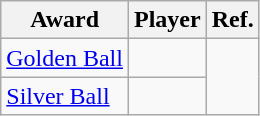<table class="wikitable">
<tr>
<th>Award</th>
<th>Player</th>
<th>Ref.</th>
</tr>
<tr>
<td><a href='#'>Golden Ball</a></td>
<td></td>
<td rowspan="2"></td>
</tr>
<tr>
<td><a href='#'>Silver Ball</a></td>
<td></td>
</tr>
</table>
